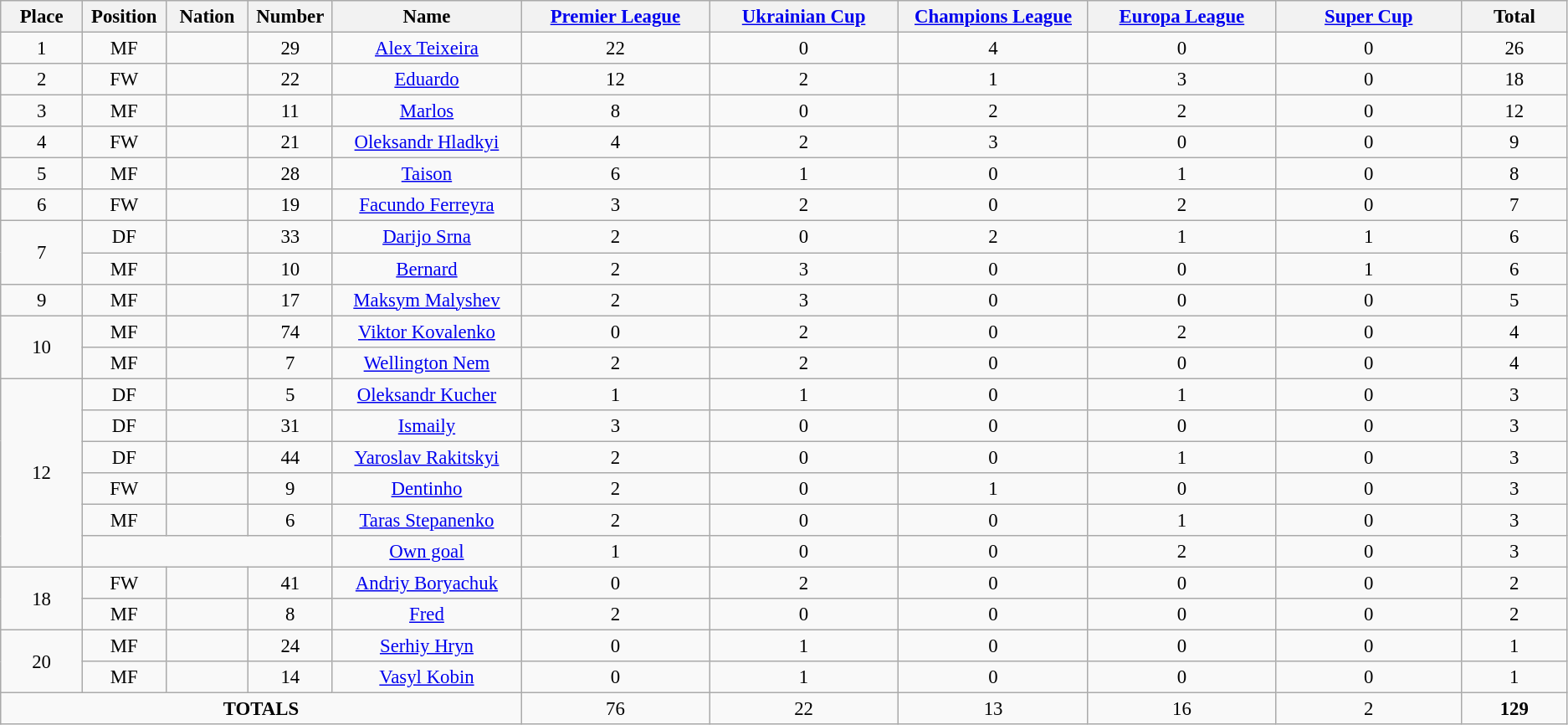<table class="wikitable" style="font-size: 95%; text-align: center;">
<tr>
<th width=60>Place</th>
<th width=60>Position</th>
<th width=60>Nation</th>
<th width=60>Number</th>
<th width=150>Name</th>
<th width=150><a href='#'>Premier League</a></th>
<th width=150><a href='#'>Ukrainian Cup</a></th>
<th width=150><a href='#'>Champions League</a></th>
<th width=150><a href='#'>Europa League</a></th>
<th width=150><a href='#'>Super Cup</a></th>
<th width=80>Total</th>
</tr>
<tr>
<td>1</td>
<td>MF</td>
<td></td>
<td>29</td>
<td><a href='#'>Alex Teixeira</a></td>
<td>22</td>
<td>0</td>
<td>4</td>
<td>0</td>
<td>0</td>
<td>26</td>
</tr>
<tr>
<td>2</td>
<td>FW</td>
<td></td>
<td>22</td>
<td><a href='#'>Eduardo</a></td>
<td>12</td>
<td>2</td>
<td>1</td>
<td>3</td>
<td>0</td>
<td>18</td>
</tr>
<tr>
<td>3</td>
<td>MF</td>
<td></td>
<td>11</td>
<td><a href='#'>Marlos</a></td>
<td>8</td>
<td>0</td>
<td>2</td>
<td>2</td>
<td>0</td>
<td>12</td>
</tr>
<tr>
<td>4</td>
<td>FW</td>
<td></td>
<td>21</td>
<td><a href='#'>Oleksandr Hladkyi</a></td>
<td>4</td>
<td>2</td>
<td>3</td>
<td>0</td>
<td>0</td>
<td>9</td>
</tr>
<tr>
<td>5</td>
<td>MF</td>
<td></td>
<td>28</td>
<td><a href='#'>Taison</a></td>
<td>6</td>
<td>1</td>
<td>0</td>
<td>1</td>
<td>0</td>
<td>8</td>
</tr>
<tr>
<td>6</td>
<td>FW</td>
<td></td>
<td>19</td>
<td><a href='#'>Facundo Ferreyra</a></td>
<td>3</td>
<td>2</td>
<td>0</td>
<td>2</td>
<td>0</td>
<td>7</td>
</tr>
<tr>
<td rowspan="2">7</td>
<td>DF</td>
<td></td>
<td>33</td>
<td><a href='#'>Darijo Srna</a></td>
<td>2</td>
<td>0</td>
<td>2</td>
<td>1</td>
<td>1</td>
<td>6</td>
</tr>
<tr>
<td>MF</td>
<td></td>
<td>10</td>
<td><a href='#'>Bernard</a></td>
<td>2</td>
<td>3</td>
<td>0</td>
<td>0</td>
<td>1</td>
<td>6</td>
</tr>
<tr>
<td>9</td>
<td>MF</td>
<td></td>
<td>17</td>
<td><a href='#'>Maksym Malyshev</a></td>
<td>2</td>
<td>3</td>
<td>0</td>
<td>0</td>
<td>0</td>
<td>5</td>
</tr>
<tr>
<td rowspan="2">10</td>
<td>MF</td>
<td></td>
<td>74</td>
<td><a href='#'>Viktor Kovalenko</a></td>
<td>0</td>
<td>2</td>
<td>0</td>
<td>2</td>
<td>0</td>
<td>4</td>
</tr>
<tr>
<td>MF</td>
<td></td>
<td>7</td>
<td><a href='#'>Wellington Nem</a></td>
<td>2</td>
<td>2</td>
<td>0</td>
<td>0</td>
<td>0</td>
<td>4</td>
</tr>
<tr>
<td rowspan="6">12</td>
<td>DF</td>
<td></td>
<td>5</td>
<td><a href='#'>Oleksandr Kucher</a></td>
<td>1</td>
<td>1</td>
<td>0</td>
<td>1</td>
<td>0</td>
<td>3</td>
</tr>
<tr>
<td>DF</td>
<td></td>
<td>31</td>
<td><a href='#'>Ismaily</a></td>
<td>3</td>
<td>0</td>
<td>0</td>
<td>0</td>
<td>0</td>
<td>3</td>
</tr>
<tr>
<td>DF</td>
<td></td>
<td>44</td>
<td><a href='#'>Yaroslav Rakitskyi</a></td>
<td>2</td>
<td>0</td>
<td>0</td>
<td>1</td>
<td>0</td>
<td>3</td>
</tr>
<tr>
<td>FW</td>
<td></td>
<td>9</td>
<td><a href='#'>Dentinho</a></td>
<td>2</td>
<td>0</td>
<td>1</td>
<td>0</td>
<td>0</td>
<td>3</td>
</tr>
<tr>
<td>MF</td>
<td></td>
<td>6</td>
<td><a href='#'>Taras Stepanenko</a></td>
<td>2</td>
<td>0</td>
<td>0</td>
<td>1</td>
<td>0</td>
<td>3</td>
</tr>
<tr>
<td colspan="3"></td>
<td><a href='#'>Own goal</a></td>
<td>1</td>
<td>0</td>
<td>0</td>
<td>2</td>
<td>0</td>
<td>3</td>
</tr>
<tr>
<td rowspan="2">18</td>
<td>FW</td>
<td></td>
<td>41</td>
<td><a href='#'>Andriy Boryachuk</a></td>
<td>0</td>
<td>2</td>
<td>0</td>
<td>0</td>
<td>0</td>
<td>2</td>
</tr>
<tr>
<td>MF</td>
<td></td>
<td>8</td>
<td><a href='#'>Fred</a></td>
<td>2</td>
<td>0</td>
<td>0</td>
<td>0</td>
<td>0</td>
<td>2</td>
</tr>
<tr>
<td rowspan="2">20</td>
<td>MF</td>
<td></td>
<td>24</td>
<td><a href='#'>Serhiy Hryn</a></td>
<td>0</td>
<td>1</td>
<td>0</td>
<td>0</td>
<td>0</td>
<td>1</td>
</tr>
<tr>
<td>MF</td>
<td></td>
<td>14</td>
<td><a href='#'>Vasyl Kobin</a></td>
<td>0</td>
<td>1</td>
<td>0</td>
<td>0</td>
<td>0</td>
<td>1</td>
</tr>
<tr>
<td colspan="5"><strong>TOTALS</strong></td>
<td>76</td>
<td>22</td>
<td>13</td>
<td>16</td>
<td>2</td>
<td><strong>129</strong></td>
</tr>
</table>
